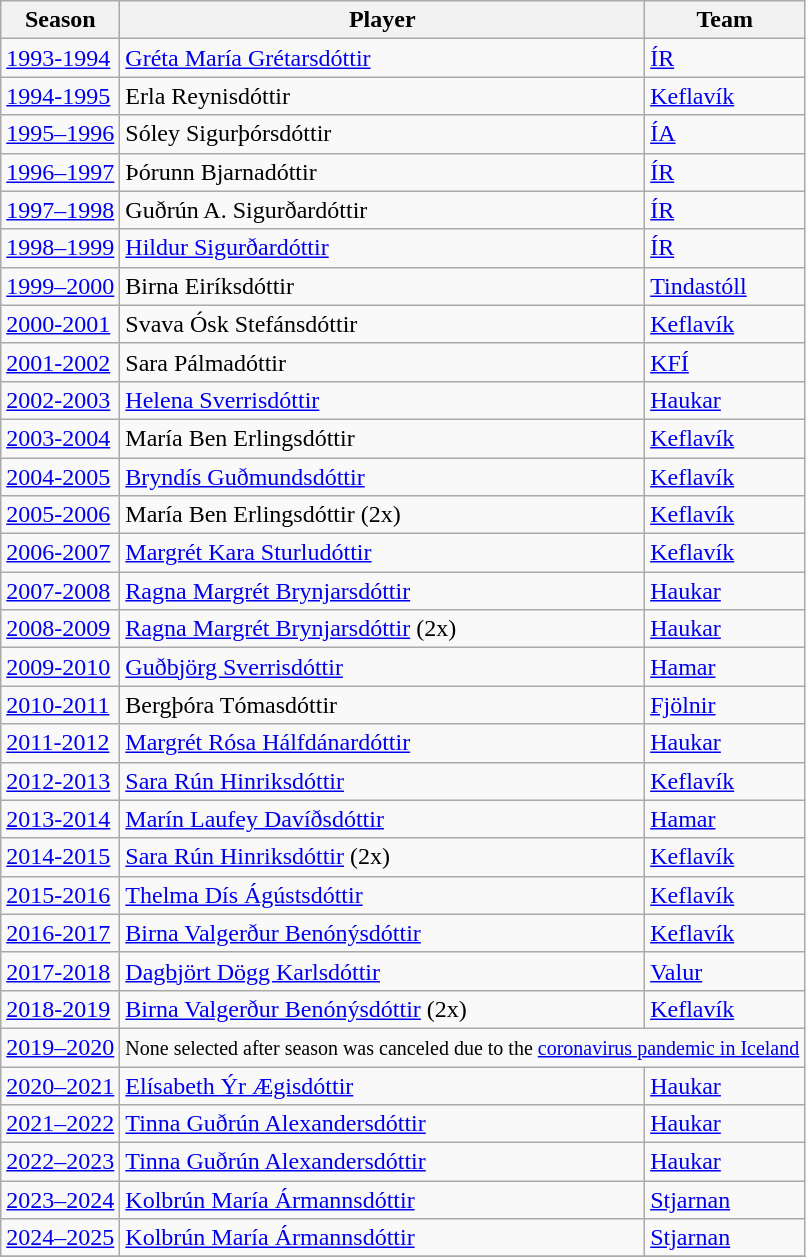<table class="wikitable">
<tr>
<th>Season</th>
<th>Player</th>
<th>Team</th>
</tr>
<tr>
<td><a href='#'>1993-1994</a></td>
<td> <a href='#'>Gréta María Grétarsdóttir</a></td>
<td><a href='#'>ÍR</a></td>
</tr>
<tr>
<td><a href='#'>1994-1995</a></td>
<td> Erla Reynisdóttir</td>
<td><a href='#'>Keflavík</a></td>
</tr>
<tr>
<td><a href='#'>1995–1996</a></td>
<td> Sóley Sigurþórsdóttir</td>
<td><a href='#'>ÍA</a></td>
</tr>
<tr>
<td><a href='#'>1996–1997</a></td>
<td> Þórunn Bjarnadóttir</td>
<td><a href='#'>ÍR</a></td>
</tr>
<tr>
<td><a href='#'>1997–1998</a></td>
<td> Guðrún A. Sigurðardóttir</td>
<td><a href='#'>ÍR</a></td>
</tr>
<tr>
<td><a href='#'>1998–1999</a></td>
<td> <a href='#'>Hildur Sigurðardóttir</a></td>
<td><a href='#'>ÍR</a></td>
</tr>
<tr>
<td><a href='#'>1999–2000</a></td>
<td> Birna Eiríksdóttir</td>
<td><a href='#'>Tindastóll</a></td>
</tr>
<tr>
<td><a href='#'>2000-2001</a></td>
<td> Svava Ósk Stefánsdóttir</td>
<td><a href='#'>Keflavík</a></td>
</tr>
<tr>
<td><a href='#'>2001-2002</a></td>
<td> Sara Pálmadóttir</td>
<td><a href='#'>KFÍ</a></td>
</tr>
<tr>
<td><a href='#'>2002-2003</a></td>
<td> <a href='#'>Helena Sverrisdóttir</a></td>
<td><a href='#'>Haukar</a></td>
</tr>
<tr>
<td><a href='#'>2003-2004</a></td>
<td> María Ben Erlingsdóttir</td>
<td><a href='#'>Keflavík</a></td>
</tr>
<tr>
<td><a href='#'>2004-2005</a></td>
<td> <a href='#'>Bryndís Guðmundsdóttir</a></td>
<td><a href='#'>Keflavík</a></td>
</tr>
<tr>
<td><a href='#'>2005-2006</a></td>
<td> María Ben Erlingsdóttir (2x)</td>
<td><a href='#'>Keflavík</a></td>
</tr>
<tr>
<td><a href='#'>2006-2007</a></td>
<td> <a href='#'>Margrét Kara Sturludóttir</a></td>
<td><a href='#'>Keflavík</a></td>
</tr>
<tr>
<td><a href='#'>2007-2008</a></td>
<td> <a href='#'>Ragna Margrét Brynjarsdóttir</a></td>
<td><a href='#'>Haukar</a></td>
</tr>
<tr>
<td><a href='#'>2008-2009</a></td>
<td> <a href='#'>Ragna Margrét Brynjarsdóttir</a> (2x)</td>
<td><a href='#'>Haukar</a></td>
</tr>
<tr>
<td><a href='#'>2009-2010</a></td>
<td> <a href='#'>Guðbjörg Sverrisdóttir</a></td>
<td><a href='#'>Hamar</a></td>
</tr>
<tr>
<td><a href='#'>2010-2011</a></td>
<td> Bergþóra Tómasdóttir</td>
<td><a href='#'>Fjölnir</a></td>
</tr>
<tr>
<td><a href='#'>2011-2012</a></td>
<td> <a href='#'>Margrét Rósa Hálfdánardóttir</a></td>
<td><a href='#'>Haukar</a></td>
</tr>
<tr>
<td><a href='#'>2012-2013</a></td>
<td> <a href='#'>Sara Rún Hinriksdóttir</a></td>
<td><a href='#'>Keflavík</a></td>
</tr>
<tr>
<td><a href='#'>2013-2014</a></td>
<td> <a href='#'>Marín Laufey Davíðsdóttir</a></td>
<td><a href='#'>Hamar</a></td>
</tr>
<tr>
<td><a href='#'>2014-2015</a></td>
<td> <a href='#'>Sara Rún Hinriksdóttir</a> (2x)</td>
<td><a href='#'>Keflavík</a></td>
</tr>
<tr>
<td><a href='#'>2015-2016</a></td>
<td> <a href='#'>Thelma Dís Ágústsdóttir</a></td>
<td><a href='#'>Keflavík</a></td>
</tr>
<tr>
<td><a href='#'>2016-2017</a></td>
<td> <a href='#'>Birna Valgerður Benónýsdóttir</a></td>
<td><a href='#'>Keflavík</a></td>
</tr>
<tr>
<td><a href='#'>2017-2018</a></td>
<td> <a href='#'>Dagbjört Dögg Karlsdóttir</a></td>
<td><a href='#'>Valur</a></td>
</tr>
<tr>
<td><a href='#'>2018-2019</a></td>
<td> <a href='#'>Birna Valgerður Benónýsdóttir</a> (2x)</td>
<td><a href='#'>Keflavík</a></td>
</tr>
<tr>
<td><a href='#'>2019–2020</a></td>
<td colspan="2"><small>None selected after season was canceled due to the <a href='#'>coronavirus pandemic in Iceland</a></small></td>
</tr>
<tr>
<td><a href='#'>2020–2021</a></td>
<td> <a href='#'>Elísabeth Ýr Ægisdóttir</a></td>
<td><a href='#'>Haukar</a></td>
</tr>
<tr>
<td><a href='#'>2021–2022</a></td>
<td> <a href='#'>Tinna Guðrún Alexandersdóttir</a></td>
<td><a href='#'>Haukar</a></td>
</tr>
<tr>
<td><a href='#'>2022–2023</a></td>
<td> <a href='#'>Tinna Guðrún Alexandersdóttir</a></td>
<td><a href='#'>Haukar</a></td>
</tr>
<tr>
<td><a href='#'>2023–2024</a></td>
<td> <a href='#'>Kolbrún María Ármannsdóttir</a></td>
<td><a href='#'>Stjarnan</a></td>
</tr>
<tr>
<td><a href='#'>2024–2025</a></td>
<td> <a href='#'>Kolbrún María Ármannsdóttir</a></td>
<td><a href='#'>Stjarnan</a></td>
</tr>
<tr>
</tr>
</table>
